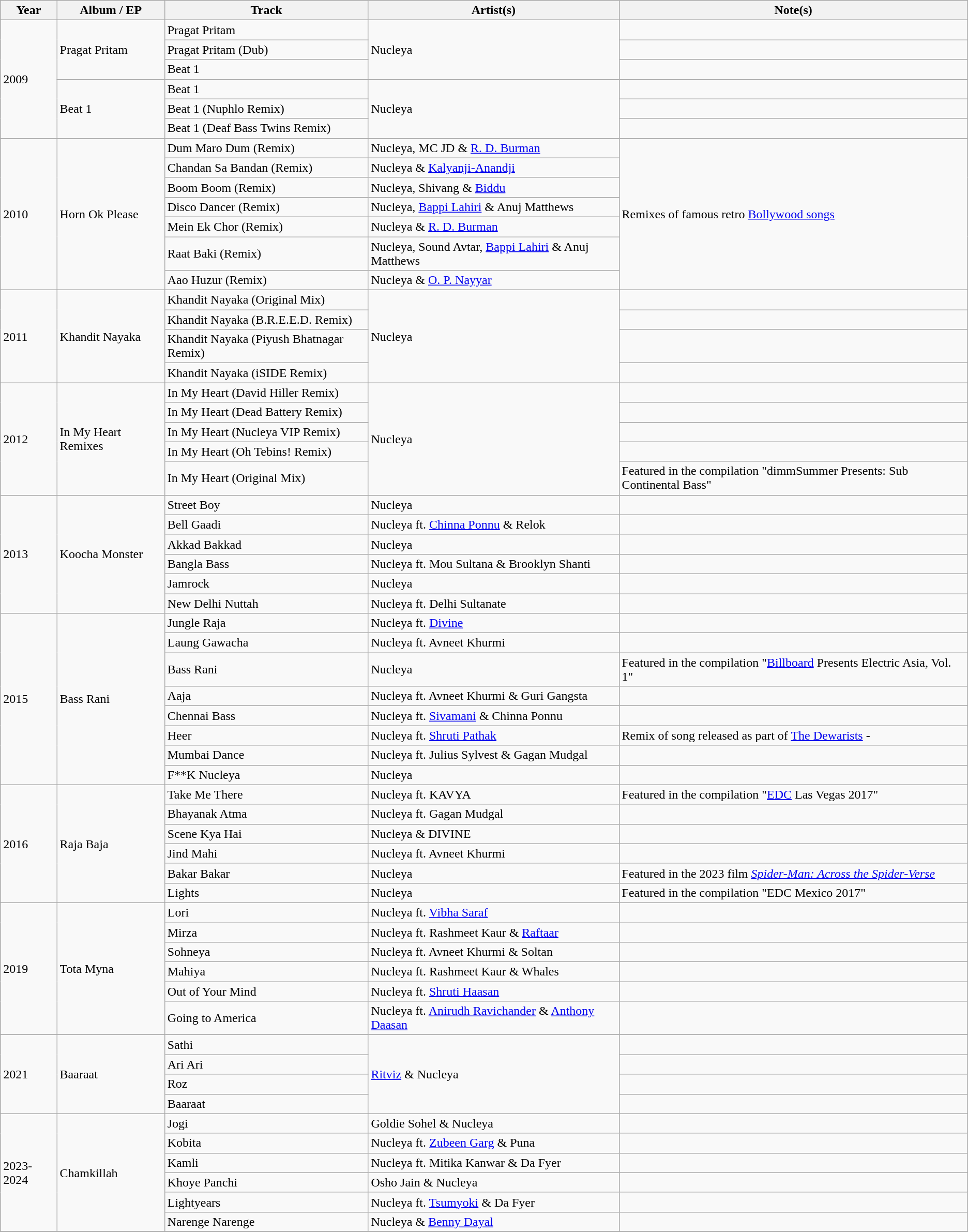<table class="wikitable plainrowheaders">
<tr>
<th>Year</th>
<th>Album / EP</th>
<th>Track</th>
<th>Artist(s)</th>
<th>Note(s)</th>
</tr>
<tr>
<td rowspan="6">2009</td>
<td rowspan="3">Pragat Pritam</td>
<td>Pragat Pritam</td>
<td rowspan="3">Nucleya</td>
<td></td>
</tr>
<tr>
<td>Pragat Pritam (Dub)</td>
<td></td>
</tr>
<tr>
<td>Beat 1</td>
<td></td>
</tr>
<tr>
<td rowspan="3">Beat 1</td>
<td>Beat 1</td>
<td rowspan="3">Nucleya</td>
<td></td>
</tr>
<tr>
<td>Beat 1 (Nuphlo Remix)</td>
<td></td>
</tr>
<tr>
<td>Beat 1 (Deaf Bass Twins Remix)</td>
<td></td>
</tr>
<tr>
<td rowspan="7">2010</td>
<td rowspan="7">Horn Ok Please</td>
<td>Dum Maro Dum (Remix)</td>
<td>Nucleya, MC JD & <a href='#'>R. D. Burman</a></td>
<td rowspan="7">Remixes of famous retro <a href='#'>Bollywood songs</a></td>
</tr>
<tr>
<td>Chandan Sa Bandan (Remix)</td>
<td>Nucleya & <a href='#'>Kalyanji-Anandji</a></td>
</tr>
<tr>
<td>Boom Boom (Remix)</td>
<td>Nucleya, Shivang & <a href='#'>Biddu</a></td>
</tr>
<tr>
<td>Disco Dancer (Remix)</td>
<td>Nucleya, <a href='#'>Bappi Lahiri</a> & Anuj Matthews</td>
</tr>
<tr>
<td>Mein Ek Chor (Remix)</td>
<td>Nucleya & <a href='#'>R. D. Burman</a></td>
</tr>
<tr>
<td>Raat Baki (Remix)</td>
<td>Nucleya, Sound Avtar, <a href='#'>Bappi Lahiri</a> & Anuj Matthews</td>
</tr>
<tr>
<td>Aao Huzur (Remix)</td>
<td>Nucleya & <a href='#'>O. P. Nayyar</a></td>
</tr>
<tr>
<td rowspan="4">2011</td>
<td rowspan="4">Khandit Nayaka</td>
<td>Khandit Nayaka (Original Mix)</td>
<td rowspan="4">Nucleya</td>
<td></td>
</tr>
<tr>
<td>Khandit Nayaka (B.R.E.E.D. Remix)</td>
<td></td>
</tr>
<tr>
<td>Khandit Nayaka (Piyush Bhatnagar Remix)</td>
<td></td>
</tr>
<tr>
<td>Khandit Nayaka (iSIDE Remix)</td>
<td></td>
</tr>
<tr>
<td rowspan="5">2012</td>
<td rowspan="5">In My Heart Remixes</td>
<td>In My Heart (David Hiller Remix)</td>
<td rowspan="5">Nucleya</td>
<td></td>
</tr>
<tr>
<td>In My Heart (Dead Battery Remix)</td>
<td></td>
</tr>
<tr>
<td>In My Heart  (Nucleya VIP Remix)</td>
<td></td>
</tr>
<tr>
<td>In My Heart (Oh Tebins! Remix)</td>
<td></td>
</tr>
<tr>
<td>In My Heart (Original Mix)</td>
<td>Featured in the compilation "dimmSummer Presents: Sub Continental Bass"</td>
</tr>
<tr>
<td rowspan="6">2013</td>
<td rowspan="6">Koocha Monster</td>
<td>Street Boy</td>
<td>Nucleya</td>
<td></td>
</tr>
<tr>
<td>Bell Gaadi</td>
<td>Nucleya ft. <a href='#'>Chinna Ponnu</a> & Relok</td>
<td></td>
</tr>
<tr>
<td>Akkad Bakkad</td>
<td>Nucleya</td>
<td></td>
</tr>
<tr>
<td>Bangla Bass</td>
<td>Nucleya ft. Mou Sultana & Brooklyn Shanti</td>
<td></td>
</tr>
<tr>
<td>Jamrock</td>
<td>Nucleya</td>
<td></td>
</tr>
<tr>
<td>New Delhi Nuttah</td>
<td>Nucleya ft. Delhi Sultanate</td>
<td></td>
</tr>
<tr>
<td rowspan="8">2015</td>
<td rowspan="8">Bass Rani</td>
<td>Jungle Raja</td>
<td>Nucleya ft. <a href='#'>Divine</a></td>
<td></td>
</tr>
<tr>
<td>Laung Gawacha</td>
<td>Nucleya ft. Avneet Khurmi</td>
<td></td>
</tr>
<tr>
<td>Bass Rani</td>
<td>Nucleya</td>
<td>Featured in the compilation "<a href='#'>Billboard</a> Presents Electric Asia, Vol. 1"</td>
</tr>
<tr>
<td>Aaja</td>
<td>Nucleya ft. Avneet Khurmi & Guri Gangsta</td>
<td></td>
</tr>
<tr>
<td>Chennai Bass</td>
<td>Nucleya ft. <a href='#'>Sivamani</a> & Chinna Ponnu</td>
<td></td>
</tr>
<tr>
<td>Heer</td>
<td>Nucleya ft. <a href='#'>Shruti Pathak</a></td>
<td>Remix of song released as part of <a href='#'>The Dewarists</a> - </td>
</tr>
<tr>
<td>Mumbai Dance</td>
<td>Nucleya ft. Julius Sylvest & Gagan Mudgal</td>
<td></td>
</tr>
<tr>
<td>F**K Nucleya</td>
<td>Nucleya</td>
<td></td>
</tr>
<tr>
<td rowspan="6">2016</td>
<td rowspan="6">Raja Baja</td>
<td>Take Me There</td>
<td>Nucleya ft. KAVYA</td>
<td>Featured in the compilation "<a href='#'>EDC</a> Las Vegas 2017"</td>
</tr>
<tr>
<td>Bhayanak Atma</td>
<td>Nucleya ft. Gagan Mudgal</td>
<td></td>
</tr>
<tr>
<td>Scene Kya Hai</td>
<td>Nucleya & DIVINE</td>
<td></td>
</tr>
<tr>
<td>Jind Mahi</td>
<td>Nucleya ft. Avneet Khurmi</td>
<td></td>
</tr>
<tr>
<td>Bakar Bakar</td>
<td>Nucleya</td>
<td>Featured in the 2023 film <em><a href='#'>Spider-Man: Across the Spider-Verse</a></em></td>
</tr>
<tr>
<td>Lights</td>
<td>Nucleya</td>
<td>Featured in the compilation "EDC Mexico 2017"</td>
</tr>
<tr>
<td rowspan="6">2019</td>
<td rowspan="6">Tota Myna</td>
<td>Lori</td>
<td>Nucleya ft. <a href='#'>Vibha Saraf</a></td>
<td></td>
</tr>
<tr>
<td>Mirza</td>
<td>Nucleya ft. Rashmeet Kaur & <a href='#'>Raftaar</a></td>
<td></td>
</tr>
<tr>
<td>Sohneya</td>
<td>Nucleya ft. Avneet Khurmi & Soltan</td>
<td></td>
</tr>
<tr>
<td>Mahiya</td>
<td>Nucleya ft. Rashmeet Kaur & Whales</td>
<td></td>
</tr>
<tr>
<td>Out of Your Mind</td>
<td>Nucleya ft. <a href='#'>Shruti Haasan</a></td>
<td></td>
</tr>
<tr>
<td>Going to America</td>
<td>Nucleya ft. <a href='#'>Anirudh Ravichander</a> & <a href='#'>Anthony Daasan</a></td>
<td></td>
</tr>
<tr>
<td rowspan="4">2021</td>
<td rowspan="4">Baaraat</td>
<td>Sathi</td>
<td rowspan="4"><a href='#'>Ritviz</a> & Nucleya</td>
<td></td>
</tr>
<tr>
<td>Ari Ari</td>
<td></td>
</tr>
<tr>
<td>Roz</td>
<td></td>
</tr>
<tr>
<td>Baaraat</td>
<td></td>
</tr>
<tr>
<td rowspan="6">2023-2024</td>
<td rowspan="6">Chamkillah</td>
<td>Jogi</td>
<td>Goldie Sohel & Nucleya</td>
<td></td>
</tr>
<tr>
<td>Kobita</td>
<td>Nucleya ft. <a href='#'>Zubeen Garg</a> & Puna</td>
<td></td>
</tr>
<tr>
<td>Kamli</td>
<td>Nucleya ft. Mitika Kanwar & Da Fyer</td>
<td></td>
</tr>
<tr>
<td>Khoye Panchi</td>
<td>Osho Jain & Nucleya</td>
<td></td>
</tr>
<tr>
<td>Lightyears</td>
<td>Nucleya ft. <a href='#'>Tsumyoki</a> & Da Fyer</td>
<td></td>
</tr>
<tr>
<td>Narenge Narenge</td>
<td>Nucleya & <a href='#'>Benny Dayal</a></td>
<td></td>
</tr>
<tr>
</tr>
</table>
